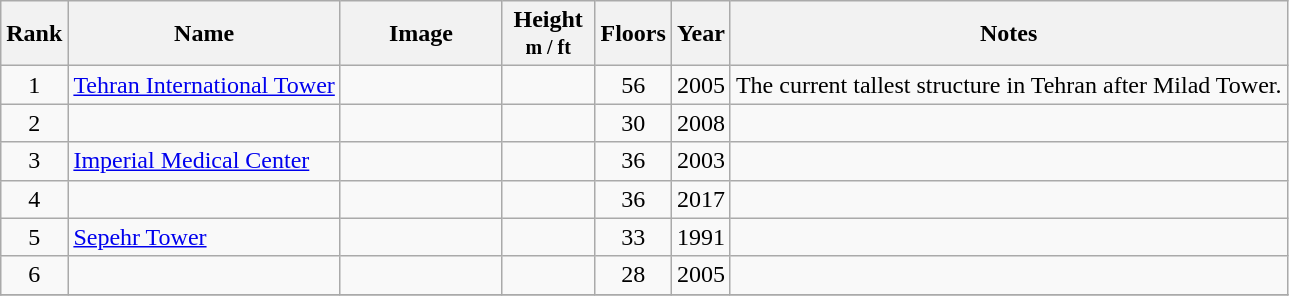<table class="wikitable sortable">
<tr>
<th width=1>Rank</th>
<th>Name</th>
<th width="100px">Image</th>
<th width="55px">Height<br><small>m / ft</small></th>
<th width=1>Floors</th>
<th width=1>Year</th>
<th class="unsortable">Notes</th>
</tr>
<tr>
<td align=center>1</td>
<td><a href='#'>Tehran International Tower</a></td>
<td></td>
<td></td>
<td align="center">56</td>
<td>2005</td>
<td>The current tallest structure in Tehran after Milad Tower.</td>
</tr>
<tr>
<td align=center>2</td>
<td></td>
<td></td>
<td></td>
<td align="center">30</td>
<td>2008</td>
<td></td>
</tr>
<tr>
<td align=center>3</td>
<td><a href='#'>Imperial Medical Center</a></td>
<td></td>
<td></td>
<td align="center">36</td>
<td>2003</td>
<td></td>
</tr>
<tr>
<td align=center>4</td>
<td></td>
<td></td>
<td></td>
<td align="center">36</td>
<td>2017</td>
<td></td>
</tr>
<tr>
<td align=center>5</td>
<td><a href='#'>Sepehr Tower</a></td>
<td></td>
<td></td>
<td align="center">33</td>
<td>1991</td>
<td></td>
</tr>
<tr>
<td align=center>6</td>
<td></td>
<td></td>
<td></td>
<td align="center">28</td>
<td>2005</td>
<td></td>
</tr>
<tr>
</tr>
</table>
